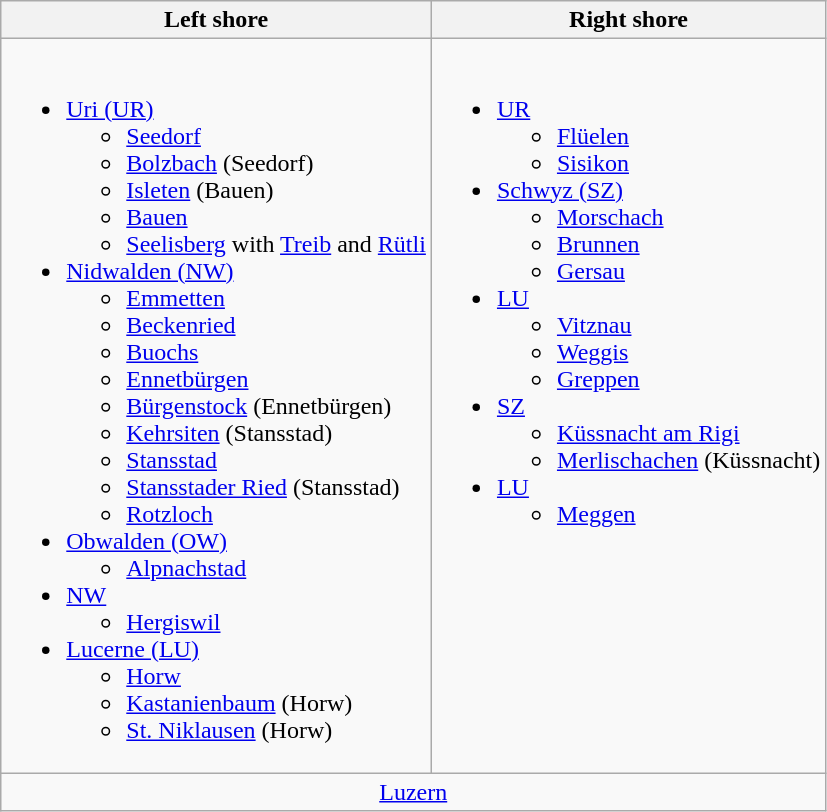<table class="wikitable">
<tr>
<th>Left shore</th>
<th>Right shore</th>
</tr>
<tr>
<td valign=top><br><ul><li><a href='#'>Uri (UR)</a><ul><li><a href='#'>Seedorf</a></li><li><a href='#'>Bolzbach</a> (Seedorf)</li><li><a href='#'>Isleten</a> (Bauen)</li><li><a href='#'>Bauen</a></li><li><a href='#'>Seelisberg</a> with <a href='#'>Treib</a> and <a href='#'>Rütli</a></li></ul></li><li><a href='#'>Nidwalden (NW)</a><ul><li><a href='#'>Emmetten</a></li><li><a href='#'>Beckenried</a></li><li><a href='#'>Buochs</a></li><li><a href='#'>Ennetbürgen</a></li><li><a href='#'>Bürgenstock</a> (Ennetbürgen)</li><li><a href='#'>Kehrsiten</a> (Stansstad)</li><li><a href='#'>Stansstad</a></li><li><a href='#'>Stansstader Ried</a> (Stansstad)</li><li><a href='#'>Rotzloch</a></li></ul></li><li><a href='#'>Obwalden (OW)</a><ul><li><a href='#'>Alpnachstad</a></li></ul></li><li><a href='#'>NW</a><ul><li><a href='#'>Hergiswil</a></li></ul></li><li><a href='#'>Lucerne (LU)</a><ul><li><a href='#'>Horw</a></li><li><a href='#'>Kastanienbaum</a> (Horw)</li><li><a href='#'>St. Niklausen</a> (Horw)</li></ul></li></ul></td>
<td valign=top><br><ul><li><a href='#'>UR</a><ul><li><a href='#'>Flüelen</a></li><li><a href='#'>Sisikon</a></li></ul></li><li><a href='#'>Schwyz (SZ)</a><ul><li><a href='#'>Morschach</a></li><li><a href='#'>Brunnen</a></li><li><a href='#'>Gersau</a></li></ul></li><li><a href='#'>LU</a><ul><li><a href='#'>Vitznau</a></li><li><a href='#'>Weggis</a></li><li><a href='#'>Greppen</a></li></ul></li><li><a href='#'>SZ</a><ul><li><a href='#'>Küssnacht am Rigi</a></li><li><a href='#'>Merlischachen</a> (Küssnacht)</li></ul></li><li><a href='#'>LU</a><ul><li><a href='#'>Meggen</a></li></ul></li></ul></td>
</tr>
<tr>
<td colspan=2 style="text-align:center;"><a href='#'>Luzern</a></td>
</tr>
</table>
